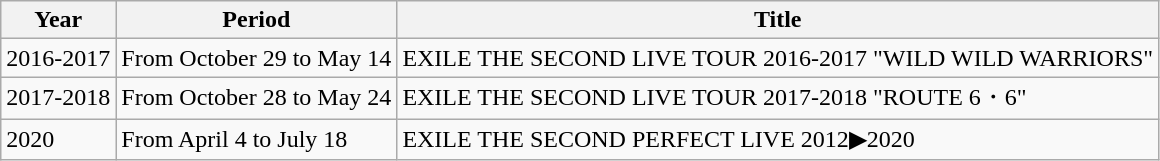<table class="wikitable">
<tr>
<th>Year</th>
<th>Period</th>
<th>Title</th>
</tr>
<tr>
<td>2016-2017</td>
<td>From October 29 to May 14</td>
<td>EXILE THE SECOND LIVE TOUR 2016-2017 "WILD WILD WARRIORS"</td>
</tr>
<tr>
<td>2017-2018</td>
<td>From October 28 to May 24</td>
<td>EXILE THE SECOND LIVE TOUR 2017-2018 "ROUTE 6・6"</td>
</tr>
<tr>
<td>2020</td>
<td>From April 4 to July 18</td>
<td>EXILE THE SECOND PERFECT LIVE 2012▶2020</td>
</tr>
</table>
